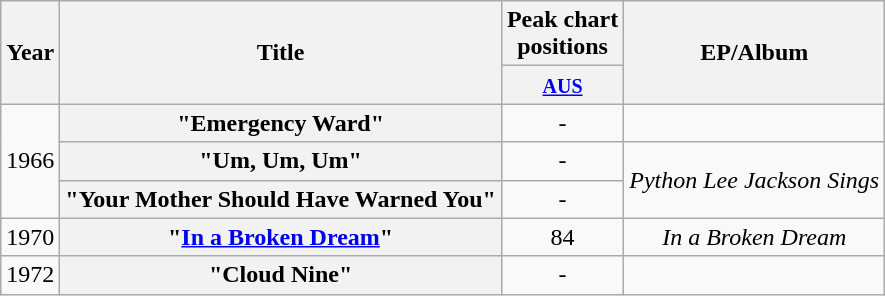<table class="wikitable plainrowheaders" style="text-align:center;" border="1">
<tr>
<th scope="col" rowspan="2">Year</th>
<th scope="col" rowspan="2">Title</th>
<th scope="col" colspan="1">Peak chart<br>positions</th>
<th scope="col" rowspan="2">EP/Album</th>
</tr>
<tr>
<th scope="col" style="text-align:center;"><small><a href='#'>AUS</a></small><br></th>
</tr>
<tr>
<td rowspan="3">1966</td>
<th scope="row">"Emergency Ward"</th>
<td style="text-align:center;">-</td>
<td></td>
</tr>
<tr>
<th scope="row">"Um, Um, Um"</th>
<td style="text-align:center;">-</td>
<td rowspan="2"><em>Python Lee Jackson Sings</em></td>
</tr>
<tr>
<th scope="row">"Your Mother Should Have Warned You"</th>
<td style="text-align:center;">-</td>
</tr>
<tr>
<td>1970</td>
<th scope="row">"<a href='#'>In a Broken Dream</a>"</th>
<td style="text-align:center;">84</td>
<td><em>In a Broken Dream</em></td>
</tr>
<tr>
<td>1972</td>
<th scope="row">"Cloud Nine"</th>
<td style="text-align:center;">-</td>
<td></td>
</tr>
</table>
